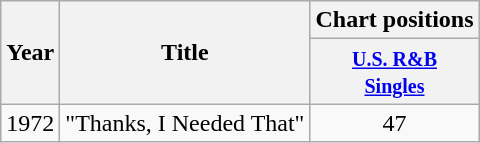<table class="wikitable" style="text-align:left;">
<tr>
<th rowspan="2">Year</th>
<th rowspan="2">Title</th>
<th>Chart positions</th>
</tr>
<tr>
<th><small><a href='#'>U.S. R&B<br>Singles</a></small></th>
</tr>
<tr>
<td>1972</td>
<td>"Thanks, I Needed That"</td>
<td align="center">47</td>
</tr>
</table>
